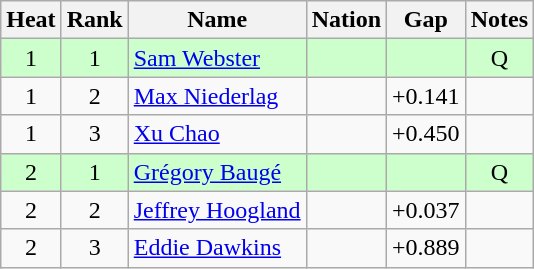<table class="wikitable sortable" style="text-align:center">
<tr>
<th>Heat</th>
<th>Rank</th>
<th>Name</th>
<th>Nation</th>
<th>Gap</th>
<th>Notes</th>
</tr>
<tr bgcolor=ccffcc>
<td>1</td>
<td>1</td>
<td align=left><a href='#'>Sam Webster</a></td>
<td align=left></td>
<td></td>
<td>Q</td>
</tr>
<tr>
<td>1</td>
<td>2</td>
<td align=left><a href='#'>Max Niederlag</a></td>
<td align=left></td>
<td>+0.141</td>
<td></td>
</tr>
<tr>
<td>1</td>
<td>3</td>
<td align=left><a href='#'>Xu Chao</a></td>
<td align=left></td>
<td>+0.450</td>
<td></td>
</tr>
<tr bgcolor=ccffcc>
<td>2</td>
<td>1</td>
<td align=left><a href='#'>Grégory Baugé</a></td>
<td align=left></td>
<td></td>
<td>Q</td>
</tr>
<tr>
<td>2</td>
<td>2</td>
<td align=left><a href='#'>Jeffrey Hoogland</a></td>
<td align=left></td>
<td>+0.037</td>
<td></td>
</tr>
<tr>
<td>2</td>
<td>3</td>
<td align=left><a href='#'>Eddie Dawkins</a></td>
<td align=left></td>
<td>+0.889</td>
<td></td>
</tr>
</table>
